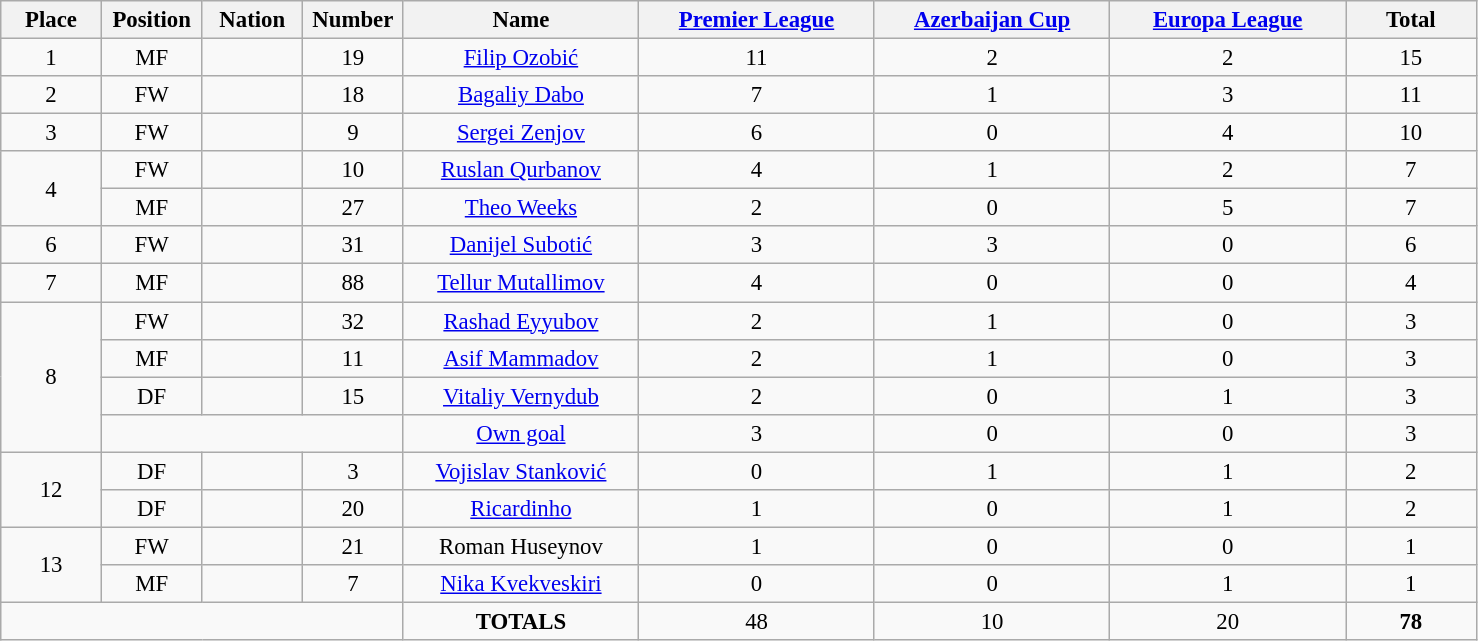<table class="wikitable" style="font-size: 95%; text-align: center;">
<tr>
<th width=60>Place</th>
<th width=60>Position</th>
<th width=60>Nation</th>
<th width=60>Number</th>
<th width=150>Name</th>
<th width=150><a href='#'>Premier League</a></th>
<th width=150><a href='#'>Azerbaijan Cup</a></th>
<th width=150><a href='#'>Europa League</a></th>
<th width=80>Total</th>
</tr>
<tr>
<td>1</td>
<td>MF</td>
<td></td>
<td>19</td>
<td><a href='#'>Filip Ozobić</a></td>
<td>11</td>
<td>2</td>
<td>2</td>
<td>15</td>
</tr>
<tr>
<td>2</td>
<td>FW</td>
<td></td>
<td>18</td>
<td><a href='#'>Bagaliy Dabo</a></td>
<td>7</td>
<td>1</td>
<td>3</td>
<td>11</td>
</tr>
<tr>
<td>3</td>
<td>FW</td>
<td></td>
<td>9</td>
<td><a href='#'>Sergei Zenjov</a></td>
<td>6</td>
<td>0</td>
<td>4</td>
<td>10</td>
</tr>
<tr>
<td rowspan="2">4</td>
<td>FW</td>
<td></td>
<td>10</td>
<td><a href='#'>Ruslan Qurbanov</a></td>
<td>4</td>
<td>1</td>
<td>2</td>
<td>7</td>
</tr>
<tr>
<td>MF</td>
<td></td>
<td>27</td>
<td><a href='#'>Theo Weeks</a></td>
<td>2</td>
<td>0</td>
<td>5</td>
<td>7</td>
</tr>
<tr>
<td>6</td>
<td>FW</td>
<td></td>
<td>31</td>
<td><a href='#'>Danijel Subotić</a></td>
<td>3</td>
<td>3</td>
<td>0</td>
<td>6</td>
</tr>
<tr>
<td>7</td>
<td>MF</td>
<td></td>
<td>88</td>
<td><a href='#'>Tellur Mutallimov</a></td>
<td>4</td>
<td>0</td>
<td>0</td>
<td>4</td>
</tr>
<tr>
<td rowspan="4">8</td>
<td>FW</td>
<td></td>
<td>32</td>
<td><a href='#'>Rashad Eyyubov</a></td>
<td>2</td>
<td>1</td>
<td>0</td>
<td>3</td>
</tr>
<tr>
<td>MF</td>
<td></td>
<td>11</td>
<td><a href='#'>Asif Mammadov</a></td>
<td>2</td>
<td>1</td>
<td>0</td>
<td>3</td>
</tr>
<tr>
<td>DF</td>
<td></td>
<td>15</td>
<td><a href='#'>Vitaliy Vernydub</a></td>
<td>2</td>
<td>0</td>
<td>1</td>
<td>3</td>
</tr>
<tr>
<td colspan="3"></td>
<td><a href='#'>Own goal</a></td>
<td>3</td>
<td>0</td>
<td>0</td>
<td>3</td>
</tr>
<tr>
<td rowspan="2">12</td>
<td>DF</td>
<td></td>
<td>3</td>
<td><a href='#'>Vojislav Stanković</a></td>
<td>0</td>
<td>1</td>
<td>1</td>
<td>2</td>
</tr>
<tr>
<td>DF</td>
<td></td>
<td>20</td>
<td><a href='#'>Ricardinho</a></td>
<td>1</td>
<td>0</td>
<td>1</td>
<td>2</td>
</tr>
<tr>
<td rowspan="2">13</td>
<td>FW</td>
<td></td>
<td>21</td>
<td>Roman Huseynov</td>
<td>1</td>
<td>0</td>
<td>0</td>
<td>1</td>
</tr>
<tr>
<td>MF</td>
<td></td>
<td>7</td>
<td><a href='#'>Nika Kvekveskiri</a></td>
<td>0</td>
<td>0</td>
<td>1</td>
<td>1</td>
</tr>
<tr>
<td colspan="4"></td>
<td><strong>TOTALS</strong></td>
<td>48</td>
<td>10</td>
<td>20</td>
<td><strong>78</strong></td>
</tr>
</table>
